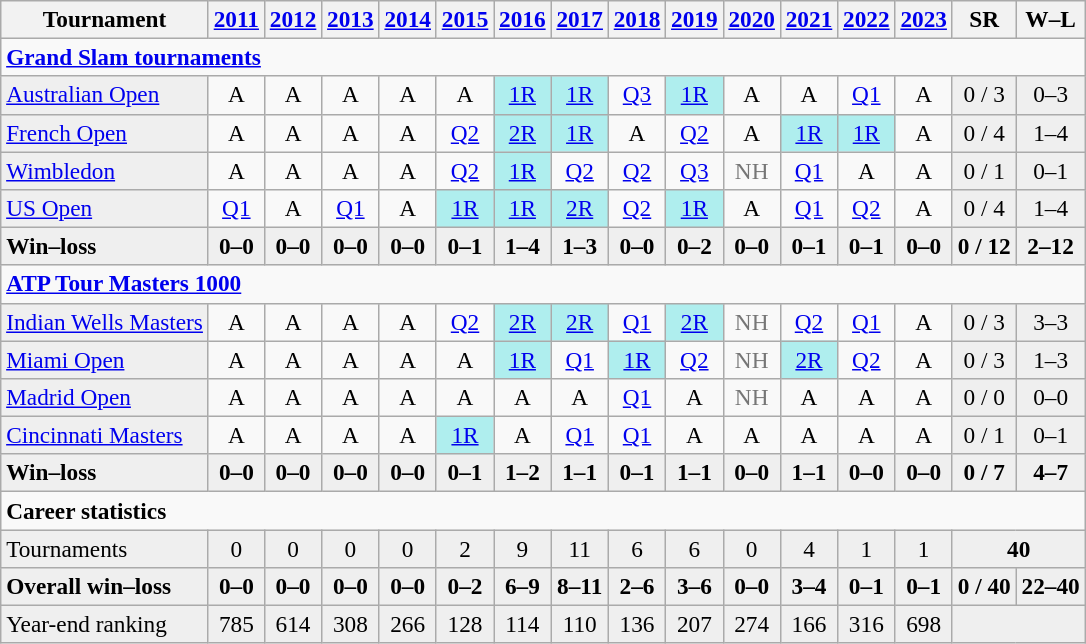<table class=wikitable style=text-align:center;font-size:97%>
<tr>
<th>Tournament</th>
<th><a href='#'>2011</a></th>
<th><a href='#'>2012</a></th>
<th><a href='#'>2013</a></th>
<th><a href='#'>2014</a></th>
<th><a href='#'>2015</a></th>
<th><a href='#'>2016</a></th>
<th><a href='#'>2017</a></th>
<th><a href='#'>2018</a></th>
<th><a href='#'>2019</a></th>
<th><a href='#'>2020</a></th>
<th><a href='#'>2021</a></th>
<th><a href='#'>2022</a></th>
<th><a href='#'>2023</a></th>
<th>SR</th>
<th>W–L</th>
</tr>
<tr>
<td colspan=16 align=left><a href='#'><strong>Grand Slam tournaments</strong></a></td>
</tr>
<tr>
<td bgcolor=efefef align=left><a href='#'>Australian Open</a></td>
<td>A</td>
<td>A</td>
<td>A</td>
<td>A</td>
<td>A</td>
<td bgcolor=#afeeee><a href='#'>1R</a></td>
<td bgcolor=#afeeee><a href='#'>1R</a></td>
<td><a href='#'>Q3</a></td>
<td bgcolor=#afeeee><a href='#'>1R</a></td>
<td>A</td>
<td>A</td>
<td><a href='#'>Q1</a></td>
<td>A</td>
<td bgcolor=efefef>0 / 3</td>
<td bgcolor=efefef>0–3</td>
</tr>
<tr>
<td bgcolor=efefef align=left><a href='#'>French Open</a></td>
<td>A</td>
<td>A</td>
<td>A</td>
<td>A</td>
<td><a href='#'>Q2</a></td>
<td bgcolor=#afeeee><a href='#'>2R</a></td>
<td bgcolor=#afeeee><a href='#'>1R</a></td>
<td>A</td>
<td><a href='#'>Q2</a></td>
<td>A</td>
<td bgcolor=#afeeee><a href='#'>1R</a></td>
<td bgcolor=#afeeee><a href='#'>1R</a></td>
<td>A</td>
<td bgcolor=efefef>0 / 4</td>
<td bgcolor=efefef>1–4</td>
</tr>
<tr>
<td bgcolor=efefef align=left><a href='#'>Wimbledon</a></td>
<td>A</td>
<td>A</td>
<td>A</td>
<td>A</td>
<td><a href='#'>Q2</a></td>
<td bgcolor=#afeeee><a href='#'>1R</a></td>
<td><a href='#'>Q2</a></td>
<td><a href='#'>Q2</a></td>
<td><a href='#'>Q3</a></td>
<td style=color:#767676>NH</td>
<td><a href='#'>Q1</a></td>
<td>A</td>
<td>A</td>
<td bgcolor=efefef>0 / 1</td>
<td bgcolor=efefef>0–1</td>
</tr>
<tr>
<td bgcolor=efefef align=left><a href='#'>US Open</a></td>
<td><a href='#'>Q1</a></td>
<td>A</td>
<td><a href='#'>Q1</a></td>
<td>A</td>
<td bgcolor=#afeeee><a href='#'>1R</a></td>
<td bgcolor=#afeeee><a href='#'>1R</a></td>
<td bgcolor=#afeeee><a href='#'>2R</a></td>
<td><a href='#'>Q2</a></td>
<td bgcolor=#afeeee><a href='#'>1R</a></td>
<td>A</td>
<td><a href='#'>Q1</a></td>
<td><a href='#'>Q2</a></td>
<td>A</td>
<td bgcolor=efefef>0 / 4</td>
<td bgcolor=efefef>1–4</td>
</tr>
<tr style=font-weight:bold;background:#efefef>
<td style=text-align:left>Win–loss</td>
<td>0–0</td>
<td>0–0</td>
<td>0–0</td>
<td>0–0</td>
<td>0–1</td>
<td>1–4</td>
<td>1–3</td>
<td>0–0</td>
<td>0–2</td>
<td>0–0</td>
<td>0–1</td>
<td>0–1</td>
<td>0–0</td>
<td>0 / 12</td>
<td>2–12</td>
</tr>
<tr>
<td colspan=16 align=left><strong><a href='#'>ATP Tour Masters 1000</a></strong></td>
</tr>
<tr>
<td bgcolor=efefef align=left><a href='#'>Indian Wells Masters</a></td>
<td>A</td>
<td>A</td>
<td>A</td>
<td>A</td>
<td><a href='#'>Q2</a></td>
<td bgcolor=afeeee><a href='#'>2R</a></td>
<td bgcolor=afeeee><a href='#'>2R</a></td>
<td><a href='#'>Q1</a></td>
<td bgcolor=afeeee><a href='#'>2R</a></td>
<td style=color:#767676>NH</td>
<td><a href='#'>Q2</a></td>
<td><a href='#'>Q1</a></td>
<td>A</td>
<td bgcolor=efefef>0 / 3</td>
<td bgcolor=efefef>3–3</td>
</tr>
<tr>
<td bgcolor=efefef align=left><a href='#'>Miami Open</a></td>
<td>A</td>
<td>A</td>
<td>A</td>
<td>A</td>
<td>A</td>
<td bgcolor=afeeee><a href='#'>1R</a></td>
<td><a href='#'>Q1</a></td>
<td bgcolor=afeeee><a href='#'>1R</a></td>
<td><a href='#'>Q2</a></td>
<td style=color:#767676>NH</td>
<td bgcolor=afeeee><a href='#'>2R</a></td>
<td><a href='#'>Q2</a></td>
<td>A</td>
<td bgcolor=efefef>0 / 3</td>
<td bgcolor=efefef>1–3</td>
</tr>
<tr>
<td bgcolor=efefef align=left><a href='#'>Madrid Open</a></td>
<td>A</td>
<td>A</td>
<td>A</td>
<td>A</td>
<td>A</td>
<td>A</td>
<td>A</td>
<td><a href='#'>Q1</a></td>
<td>A</td>
<td style=color:#767676>NH</td>
<td>A</td>
<td>A</td>
<td>A</td>
<td bgcolor=efefef>0 / 0</td>
<td bgcolor=efefef>0–0</td>
</tr>
<tr>
<td bgcolor=efefef align=left><a href='#'>Cincinnati Masters</a></td>
<td>A</td>
<td>A</td>
<td>A</td>
<td>A</td>
<td bgcolor=afeeee><a href='#'>1R</a></td>
<td>A</td>
<td><a href='#'>Q1</a></td>
<td><a href='#'>Q1</a></td>
<td>A</td>
<td>A</td>
<td>A</td>
<td>A</td>
<td>A</td>
<td bgcolor=efefef>0 / 1</td>
<td bgcolor=efefef>0–1</td>
</tr>
<tr style=font-weight:bold;background:#efefef>
<td style=text-align:left>Win–loss</td>
<td>0–0</td>
<td>0–0</td>
<td>0–0</td>
<td>0–0</td>
<td>0–1</td>
<td>1–2</td>
<td>1–1</td>
<td>0–1</td>
<td>1–1</td>
<td>0–0</td>
<td>1–1</td>
<td>0–0</td>
<td>0–0</td>
<td bgcolor=efefef>0 / 7</td>
<td bgcolor=efefef>4–7</td>
</tr>
<tr>
<td colspan=16 align=left><strong>Career statistics</strong></td>
</tr>
<tr bgcolor=efefef>
<td align=left>Tournaments</td>
<td>0</td>
<td>0</td>
<td>0</td>
<td>0</td>
<td>2</td>
<td>9</td>
<td>11</td>
<td>6</td>
<td>6</td>
<td>0</td>
<td>4</td>
<td>1</td>
<td>1</td>
<td colspan="2"><strong>40</strong></td>
</tr>
<tr style=font-weight:bold;background:#efefef>
<td style=text-align:left>Overall win–loss</td>
<td>0–0</td>
<td>0–0</td>
<td>0–0</td>
<td>0–0</td>
<td>0–2</td>
<td>6–9</td>
<td>8–11</td>
<td>2–6</td>
<td>3–6</td>
<td>0–0</td>
<td>3–4</td>
<td>0–1</td>
<td>0–1</td>
<td>0 / 40</td>
<td>22–40</td>
</tr>
<tr bgcolor=efefef>
<td align=left>Year-end ranking</td>
<td>785</td>
<td>614</td>
<td>308</td>
<td>266</td>
<td>128</td>
<td>114</td>
<td>110</td>
<td>136</td>
<td>207</td>
<td>274</td>
<td>166</td>
<td>316</td>
<td>698</td>
<td colspan=2></td>
</tr>
</table>
